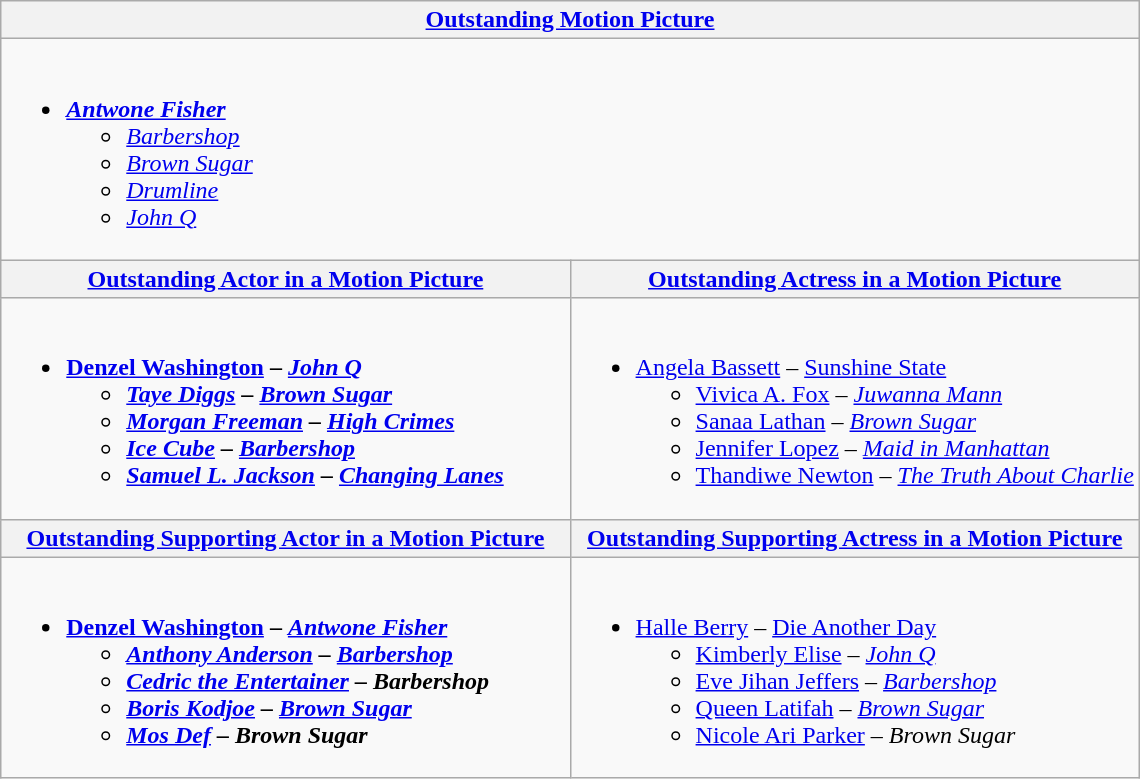<table class="wikitable">
<tr>
<th colspan="2" style="width=100%"><a href='#'>Outstanding Motion Picture</a></th>
</tr>
<tr>
<td colspan="2" width="50%" valign="top"><br><ul><li><a href='#'><strong><em>Antwone Fisher</em></strong></a><ul><li><em><a href='#'>Barbershop</a></em></li><li><em><a href='#'>Brown Sugar</a></em></li><li><em><a href='#'>Drumline</a></em></li><li><em><a href='#'>John Q</a></em></li></ul></li></ul></td>
</tr>
<tr>
<th style="width=50%"><a href='#'>Outstanding Actor in a Motion Picture</a></th>
<th style="width=50%"><a href='#'>Outstanding Actress in a Motion Picture</a></th>
</tr>
<tr>
<td valign="top" width="50%"><br><ul><li><strong><a href='#'>Denzel Washington</a> – <em><a href='#'>John Q</a><strong><em><ul><li><a href='#'>Taye Diggs</a> – </em><a href='#'>Brown Sugar</a><em></li><li><a href='#'>Morgan Freeman</a> – </em><a href='#'>High Crimes</a><em></li><li><a href='#'>Ice Cube</a> – </em><a href='#'>Barbershop</a><em></li><li><a href='#'>Samuel L. Jackson</a> – </em><a href='#'>Changing Lanes</a><em></li></ul></li></ul></td>
<td valign="top" width="50%"><br><ul><li></strong><a href='#'>Angela Bassett</a> – </em><a href='#'>Sunshine State</a></em></strong><ul><li><a href='#'>Vivica A. Fox</a> – <em><a href='#'>Juwanna Mann</a></em></li><li><a href='#'>Sanaa Lathan</a> – <em><a href='#'>Brown Sugar</a></em></li><li><a href='#'>Jennifer Lopez</a> – <em><a href='#'>Maid in Manhattan</a></em></li><li><a href='#'>Thandiwe Newton</a> – <em><a href='#'>The Truth About Charlie</a></em></li></ul></li></ul></td>
</tr>
<tr>
<th style="width=50%"><a href='#'>Outstanding Supporting Actor in a Motion Picture</a></th>
<th style="width=50%"><a href='#'>Outstanding Supporting Actress in a Motion Picture</a></th>
</tr>
<tr>
<td valign="top" width="50%"><br><ul><li><strong><a href='#'>Denzel Washington</a> – <em><a href='#'>Antwone Fisher</a><strong><em><ul><li><a href='#'>Anthony Anderson</a> – </em><a href='#'>Barbershop</a><em></li><li><a href='#'>Cedric the Entertainer</a> – </em>Barbershop<em></li><li><a href='#'>Boris Kodjoe</a> – </em><a href='#'>Brown Sugar</a><em></li><li><a href='#'>Mos Def</a> – </em>Brown Sugar<em></li></ul></li></ul></td>
<td valign="top" width="50%"><br><ul><li></strong><a href='#'>Halle Berry</a> – </em><a href='#'>Die Another Day</a></em></strong><ul><li><a href='#'>Kimberly Elise</a> – <em><a href='#'>John Q</a></em></li><li><a href='#'>Eve Jihan Jeffers</a> – <em><a href='#'>Barbershop</a></em></li><li><a href='#'>Queen Latifah</a> – <em><a href='#'>Brown Sugar</a></em></li><li><a href='#'>Nicole Ari Parker</a> – <em>Brown Sugar</em></li></ul></li></ul></td>
</tr>
</table>
